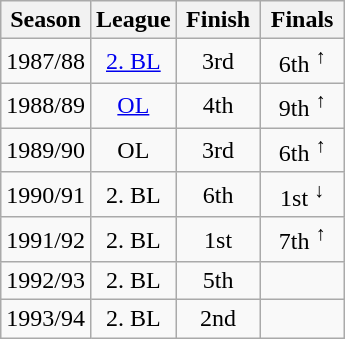<table class="wikitable zebra" style="width: 230px; text-align: center;">
<tr>
<th style="width:50px;">Season</th>
<th style="width:35px;">League</th>
<th style="width:70px;">Finish</th>
<th style="width:75px;">Finals</th>
</tr>
<tr>
<td>1987/88</td>
<td><a href='#'>2. BL</a></td>
<td>3rd</td>
<td>6th <sup>↑</sup></td>
</tr>
<tr>
<td>1988/89</td>
<td><a href='#'>OL</a></td>
<td>4th</td>
<td>9th <sup>↑</sup></td>
</tr>
<tr>
<td>1989/90</td>
<td>OL</td>
<td>3rd</td>
<td>6th <sup>↑</sup></td>
</tr>
<tr>
<td>1990/91</td>
<td>2. BL</td>
<td>6th</td>
<td>1st <sup>↓</sup></td>
</tr>
<tr>
<td>1991/92</td>
<td>2. BL</td>
<td>1st</td>
<td>7th <sup>↑</sup></td>
</tr>
<tr>
<td>1992/93</td>
<td>2. BL</td>
<td>5th</td>
<td></td>
</tr>
<tr>
<td>1993/94</td>
<td>2. BL</td>
<td>2nd</td>
<td></td>
</tr>
</table>
